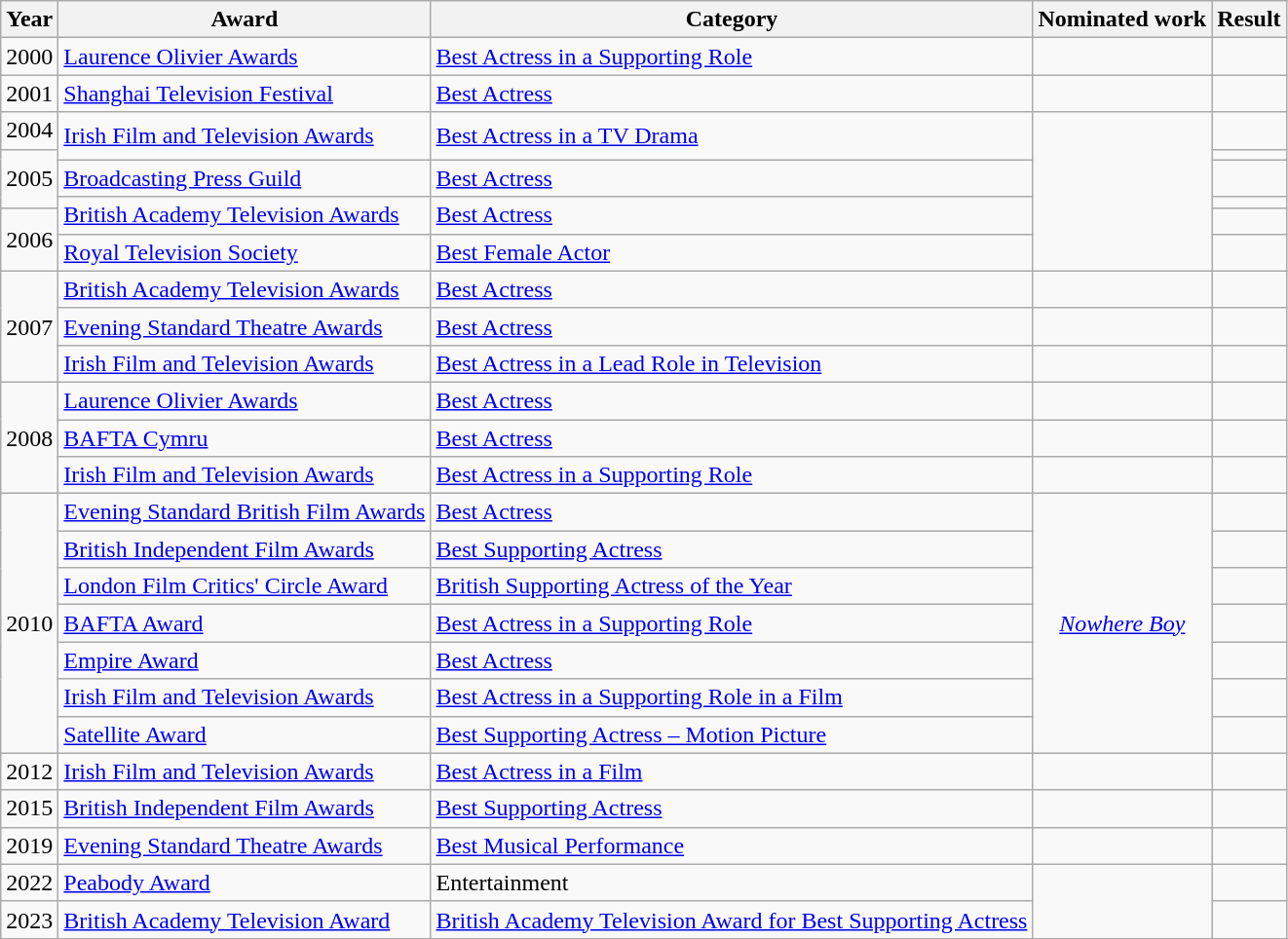<table class="wikitable">
<tr>
<th>Year</th>
<th>Award</th>
<th>Category</th>
<th>Nominated work</th>
<th>Result</th>
</tr>
<tr>
<td>2000</td>
<td><a href='#'>Laurence Olivier Awards</a></td>
<td><a href='#'>Best Actress in a Supporting Role</a></td>
<td></td>
<td></td>
</tr>
<tr>
<td>2001</td>
<td rowspan=1><a href='#'>Shanghai Television Festival</a></td>
<td rowspan=1><a href='#'>Best Actress</a></td>
<td rowspan=1></td>
<td></td>
</tr>
<tr>
<td>2004</td>
<td rowspan=2><a href='#'>Irish Film and Television Awards</a></td>
<td rowspan=2><a href='#'>Best Actress in a TV Drama</a></td>
<td rowspan=6></td>
<td></td>
</tr>
<tr>
<td rowspan=3>2005</td>
<td></td>
</tr>
<tr>
<td><a href='#'>Broadcasting Press Guild</a></td>
<td><a href='#'>Best Actress</a></td>
<td></td>
</tr>
<tr>
<td rowspan=2><a href='#'>British Academy Television Awards</a></td>
<td rowspan=2><a href='#'>Best Actress</a></td>
<td></td>
</tr>
<tr>
<td rowspan=2>2006</td>
<td></td>
</tr>
<tr>
<td><a href='#'>Royal Television Society</a></td>
<td><a href='#'>Best Female Actor</a></td>
<td></td>
</tr>
<tr>
<td rowspan=3>2007</td>
<td><a href='#'>British Academy Television Awards</a></td>
<td><a href='#'>Best Actress</a></td>
<td></td>
<td></td>
</tr>
<tr>
<td><a href='#'>Evening Standard Theatre Awards</a></td>
<td><a href='#'>Best Actress</a></td>
<td></td>
<td></td>
</tr>
<tr>
<td><a href='#'>Irish Film and Television Awards</a></td>
<td><a href='#'>Best Actress in a Lead Role in Television</a></td>
<td></td>
<td></td>
</tr>
<tr>
<td rowspan="3">2008</td>
<td><a href='#'>Laurence Olivier Awards</a></td>
<td><a href='#'>Best Actress</a></td>
<td></td>
<td></td>
</tr>
<tr>
<td><a href='#'>BAFTA Cymru</a></td>
<td><a href='#'>Best Actress</a></td>
<td></td>
<td></td>
</tr>
<tr>
<td><a href='#'>Irish Film and Television Awards</a></td>
<td><a href='#'>Best Actress in a Supporting Role</a></td>
<td></td>
<td></td>
</tr>
<tr>
<td rowspan=7>2010</td>
<td><a href='#'>Evening Standard British Film Awards</a></td>
<td><a href='#'>Best Actress</a></td>
<td rowspan=7 style="text-align:center;"><em><a href='#'>Nowhere Boy</a></em></td>
<td></td>
</tr>
<tr>
<td><a href='#'>British Independent Film Awards</a></td>
<td><a href='#'>Best Supporting Actress</a></td>
<td></td>
</tr>
<tr>
<td><a href='#'>London Film Critics' Circle Award</a></td>
<td><a href='#'>British Supporting Actress of the Year</a></td>
<td></td>
</tr>
<tr>
<td><a href='#'>BAFTA Award</a></td>
<td><a href='#'>Best Actress in a Supporting Role</a></td>
<td></td>
</tr>
<tr>
<td><a href='#'>Empire Award</a></td>
<td><a href='#'>Best Actress</a></td>
<td></td>
</tr>
<tr>
<td><a href='#'>Irish Film and Television Awards</a></td>
<td><a href='#'>Best Actress in a Supporting Role in a Film</a></td>
<td></td>
</tr>
<tr>
<td><a href='#'>Satellite Award</a></td>
<td><a href='#'>Best Supporting Actress – Motion Picture</a></td>
<td></td>
</tr>
<tr>
<td>2012</td>
<td><a href='#'>Irish Film and Television Awards</a></td>
<td><a href='#'>Best Actress in a Film</a></td>
<td></td>
<td></td>
</tr>
<tr>
<td>2015</td>
<td><a href='#'>British Independent Film Awards</a></td>
<td><a href='#'>Best Supporting Actress</a></td>
<td></td>
<td></td>
</tr>
<tr>
<td>2019</td>
<td><a href='#'>Evening Standard Theatre Awards</a></td>
<td><a href='#'>Best Musical Performance</a></td>
<td></td>
<td></td>
</tr>
<tr>
<td>2022</td>
<td><a href='#'>Peabody Award</a></td>
<td>Entertainment</td>
<td rowspan=2></td>
<td></td>
</tr>
<tr>
<td>2023</td>
<td><a href='#'>British Academy Television Award</a></td>
<td><a href='#'>British Academy Television Award for Best Supporting Actress</a></td>
<td></td>
</tr>
</table>
